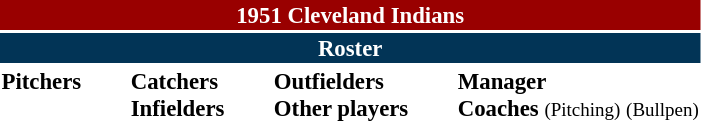<table class="toccolours" style="font-size: 95%;">
<tr>
<th colspan="10" style="background-color: #990000; color: white; text-align: center;">1951 Cleveland Indians</th>
</tr>
<tr>
<td colspan="10" style="background-color: #023456; color: white; text-align: center;"><strong>Roster</strong></td>
</tr>
<tr>
<td valign="top"><strong>Pitchers</strong><br>











</td>
<td width="25px"></td>
<td valign="top"><strong>Catchers</strong><br>



<strong>Infielders</strong>






</td>
<td width="25px"></td>
<td valign="top"><strong>Outfielders</strong><br>








<strong>Other players</strong>



</td>
<td width="25px"></td>
<td valign="top"><strong>Manager</strong><br>
<strong>Coaches</strong>

<small>(Pitching)</small>

 <small>(Bullpen)</small></td>
</tr>
</table>
